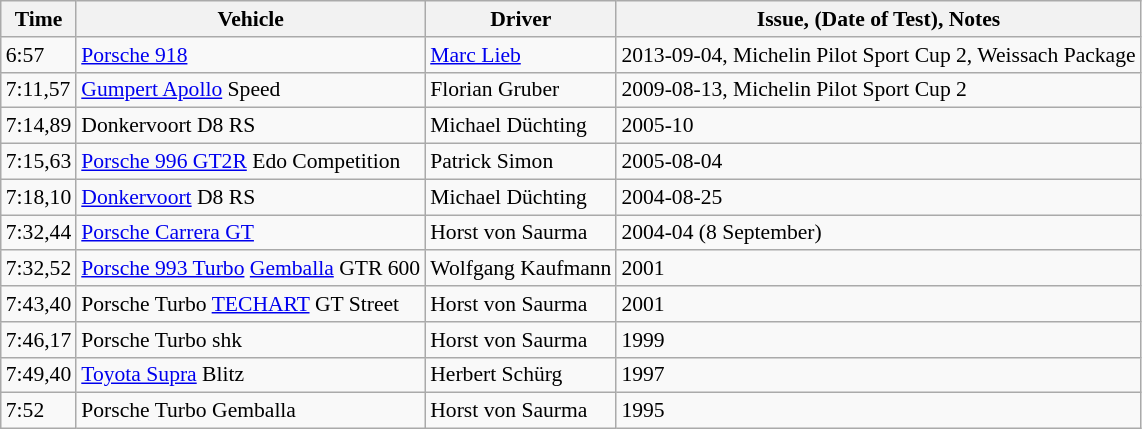<table class="wikitable sortable" style="font-size: 90%;">
<tr>
<th>Time</th>
<th>Vehicle</th>
<th>Driver</th>
<th>Issue, (Date of Test), Notes</th>
</tr>
<tr>
<td>6:57</td>
<td><a href='#'>Porsche 918</a></td>
<td><a href='#'>Marc Lieb</a></td>
<td>2013-09-04, Michelin Pilot Sport Cup 2, Weissach Package</td>
</tr>
<tr>
<td>7:11,57</td>
<td><a href='#'>Gumpert Apollo</a> Speed</td>
<td>Florian Gruber</td>
<td>2009-08-13, Michelin Pilot Sport Cup 2</td>
</tr>
<tr>
<td>7:14,89</td>
<td>Donkervoort D8 RS</td>
<td>Michael Düchting</td>
<td>2005-10</td>
</tr>
<tr>
<td>7:15,63</td>
<td><a href='#'>Porsche 996 GT2R</a> Edo Competition</td>
<td>Patrick Simon</td>
<td>2005-08-04</td>
</tr>
<tr>
<td>7:18,10</td>
<td><a href='#'>Donkervoort</a> D8 RS</td>
<td>Michael Düchting</td>
<td>2004-08-25 </td>
</tr>
<tr>
<td>7:32,44</td>
<td><a href='#'>Porsche Carrera GT</a></td>
<td>Horst von Saurma</td>
<td>2004-04 (8 September)</td>
</tr>
<tr>
<td>7:32,52</td>
<td><a href='#'>Porsche 993 Turbo</a> <a href='#'>Gemballa</a> GTR 600</td>
<td>Wolfgang Kaufmann</td>
<td>2001</td>
</tr>
<tr>
<td>7:43,40</td>
<td>Porsche Turbo <a href='#'>TECHART</a> GT Street</td>
<td>Horst von Saurma</td>
<td>2001</td>
</tr>
<tr>
<td>7:46,17</td>
<td>Porsche Turbo shk</td>
<td>Horst von Saurma</td>
<td>1999</td>
</tr>
<tr>
<td>7:49,40</td>
<td><a href='#'>Toyota Supra</a> Blitz</td>
<td>Herbert Schürg</td>
<td>1997</td>
</tr>
<tr>
<td>7:52</td>
<td>Porsche Turbo Gemballa</td>
<td>Horst von Saurma</td>
<td>1995</td>
</tr>
</table>
